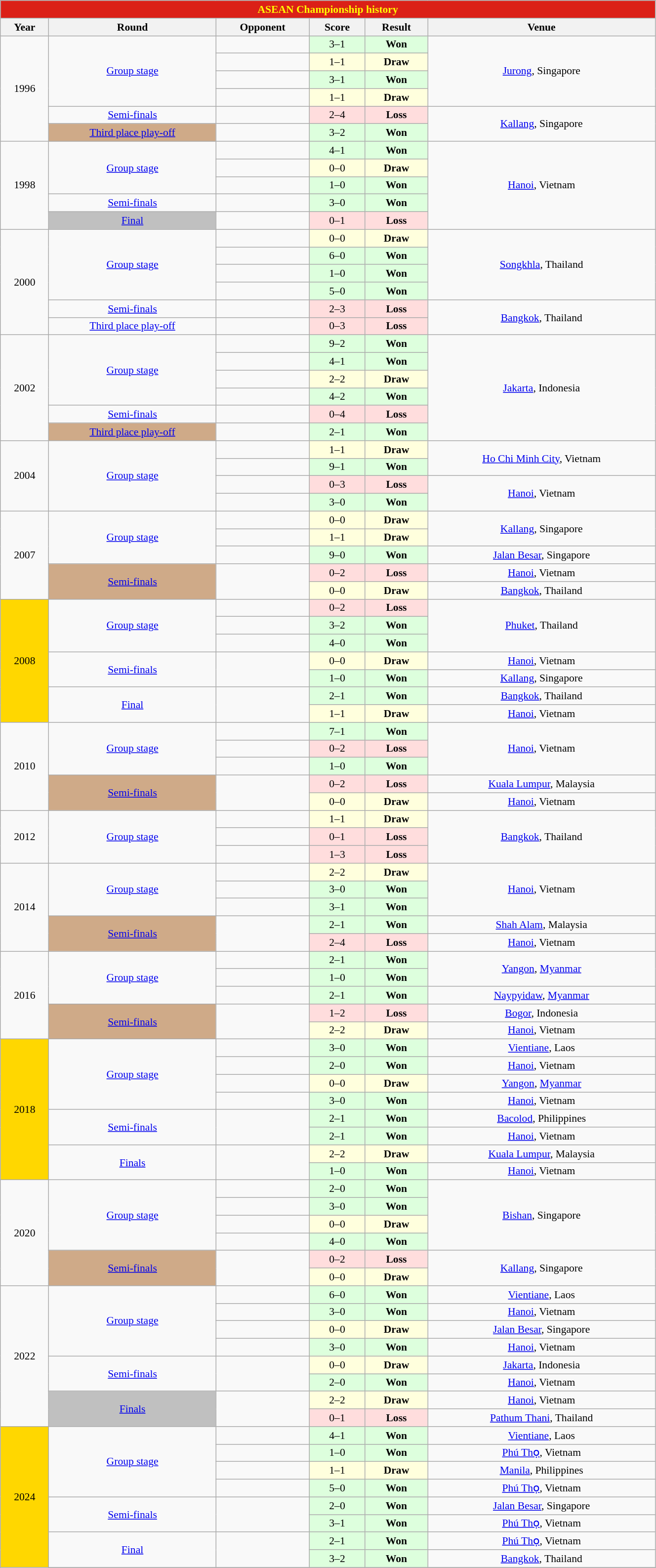<table class="wikitable collapsible collapsed" style="text-align:center; font-size:90%; width:70%;">
<tr>
<th colspan="6" style="background: #DB2017; color: #FFFF00;">ASEAN Championship history</th>
</tr>
<tr>
<th>Year</th>
<th>Round</th>
<th>Opponent</th>
<th>Score</th>
<th>Result</th>
<th>Venue</th>
</tr>
<tr>
<td rowspan="6">1996</td>
<td rowspan="4"><a href='#'>Group stage</a></td>
<td style="text-align:left"></td>
<td style="background:#dfd;">3–1</td>
<td style="background:#dfd;"><strong>Won</strong></td>
<td rowspan="4"> <a href='#'>Jurong</a>, Singapore</td>
</tr>
<tr>
<td style="text-align:left"></td>
<td style="background:#ffd;">1–1</td>
<td style="background:#ffd;"><strong>Draw</strong></td>
</tr>
<tr>
<td style="text-align:left"></td>
<td style="background:#dfd;">3–1</td>
<td style="background:#dfd;"><strong>Won</strong></td>
</tr>
<tr>
<td style="text-align:left"></td>
<td style="background:#ffd;">1–1</td>
<td style="background:#ffd;"><strong>Draw</strong></td>
</tr>
<tr>
<td><a href='#'>Semi-finals</a></td>
<td style="text-align:left"></td>
<td style="background:#fdd;">2–4</td>
<td style="background:#fdd;"><strong>Loss</strong></td>
<td rowspan="2"> <a href='#'>Kallang</a>, Singapore</td>
</tr>
<tr>
<td style="background-color:#cfaa88;"><a href='#'>Third place play-off</a></td>
<td style="text-align:left"></td>
<td style="background:#dfd;">3–2</td>
<td style="background:#dfd;"><strong>Won</strong></td>
</tr>
<tr>
<td rowspan="5">1998</td>
<td rowspan="3"><a href='#'>Group stage</a></td>
<td style="text-align:left"></td>
<td style="background:#dfd;">4–1</td>
<td style="background:#dfd;"><strong>Won</strong></td>
<td rowspan="5"> <a href='#'>Hanoi</a>, Vietnam</td>
</tr>
<tr>
<td style="text-align:left"></td>
<td style="background:#ffd;">0–0</td>
<td style="background:#ffd;"><strong>Draw</strong></td>
</tr>
<tr>
<td style="text-align:left"></td>
<td style="background:#dfd;">1–0</td>
<td style="background:#dfd;"><strong>Won</strong></td>
</tr>
<tr>
<td><a href='#'>Semi-finals</a></td>
<td style="text-align:left"></td>
<td style="background:#dfd;">3–0</td>
<td style="background:#dfd;"><strong>Won</strong></td>
</tr>
<tr>
<td style="background-color:Silver;"><a href='#'>Final</a></td>
<td style="text-align:left"></td>
<td style="background:#fdd;">0–1</td>
<td style="background:#fdd;"><strong>Loss</strong></td>
</tr>
<tr>
<td rowspan="6">2000</td>
<td rowspan="4"><a href='#'>Group stage</a></td>
<td style="text-align:left"></td>
<td style="background:#ffd;">0–0</td>
<td style="background:#ffd;"><strong>Draw</strong></td>
<td rowspan="4"> <a href='#'>Songkhla</a>, Thailand</td>
</tr>
<tr>
<td style="text-align:left"></td>
<td style="background:#dfd;">6–0</td>
<td style="background:#dfd;"><strong>Won</strong></td>
</tr>
<tr>
<td style="text-align:left"></td>
<td style="background:#dfd;">1–0</td>
<td style="background:#dfd;"><strong>Won</strong></td>
</tr>
<tr>
<td style="text-align:left"></td>
<td style="background:#dfd;">5–0</td>
<td style="background:#dfd;"><strong>Won</strong></td>
</tr>
<tr>
<td><a href='#'>Semi-finals</a></td>
<td style="text-align:left"></td>
<td style="background:#fdd;">2–3 </td>
<td style="background:#fdd;"><strong>Loss</strong></td>
<td rowspan="2"> <a href='#'>Bangkok</a>, Thailand</td>
</tr>
<tr>
<td><a href='#'>Third place play-off</a></td>
<td style="text-align:left"></td>
<td style="background:#fdd;">0–3</td>
<td style="background:#fdd;"><strong>Loss</strong></td>
</tr>
<tr>
<td rowspan="6">2002</td>
<td rowspan="4"><a href='#'>Group stage</a></td>
<td style="text-align:left"></td>
<td style="background:#dfd;">9–2</td>
<td style="background:#dfd;"><strong>Won</strong></td>
<td rowspan="6"> <a href='#'>Jakarta</a>, Indonesia</td>
</tr>
<tr>
<td style="text-align:left"></td>
<td style="background:#dfd;">4–1</td>
<td style="background:#dfd;"><strong>Won</strong></td>
</tr>
<tr>
<td style="text-align:left"></td>
<td style="background:#ffd;">2–2</td>
<td style="background:#ffd;"><strong>Draw</strong></td>
</tr>
<tr>
<td style="text-align:left"></td>
<td style="background:#dfd;">4–2</td>
<td style="background:#dfd;"><strong>Won</strong></td>
</tr>
<tr>
<td><a href='#'>Semi-finals</a></td>
<td style="text-align:left"></td>
<td style="background:#fdd;">0–4</td>
<td style="background:#fdd;"><strong>Loss</strong></td>
</tr>
<tr>
<td style="background-color:#cfaa88;"><a href='#'>Third place play-off</a></td>
<td style="text-align:left"></td>
<td style="background:#dfd;">2–1</td>
<td style="background:#dfd;"><strong>Won</strong></td>
</tr>
<tr>
<td rowspan="4">2004</td>
<td rowspan="4"><a href='#'>Group stage</a></td>
<td style="text-align:left"></td>
<td style="background:#ffd;">1–1</td>
<td style="background:#ffd;"><strong>Draw</strong></td>
<td rowspan="2"> <a href='#'>Ho Chi Minh City</a>, Vietnam</td>
</tr>
<tr>
<td style="text-align:left"></td>
<td style="background:#dfd;">9–1</td>
<td style="background:#dfd;"><strong>Won</strong></td>
</tr>
<tr>
<td style="text-align:left"></td>
<td style="background:#fdd;">0–3</td>
<td style="background:#fdd;"><strong>Loss</strong></td>
<td rowspan="2"> <a href='#'>Hanoi</a>, Vietnam</td>
</tr>
<tr>
<td style="text-align:left"></td>
<td style="background:#dfd;">3–0</td>
<td style="background:#dfd;"><strong>Won</strong></td>
</tr>
<tr>
<td rowspan="5">2007</td>
<td rowspan="3"><a href='#'>Group stage</a></td>
<td style="text-align:left"></td>
<td style="background:#ffd;">0–0</td>
<td style="background:#ffd;"><strong>Draw</strong></td>
<td rowspan="2"> <a href='#'>Kallang</a>, Singapore</td>
</tr>
<tr>
<td style="text-align:left"></td>
<td style="background:#ffd;">1–1</td>
<td style="background:#ffd;"><strong>Draw</strong></td>
</tr>
<tr>
<td style="text-align:left"></td>
<td style="background:#dfd;">9–0</td>
<td style="background:#dfd;"><strong>Won</strong></td>
<td> <a href='#'>Jalan Besar</a>, Singapore</td>
</tr>
<tr>
<td rowspan="2" style="background-color:#cfaa88;"><a href='#'>Semi-finals</a></td>
<td rowspan="2" style="text-align:left"></td>
<td style="background:#fdd;">0–2</td>
<td style="background:#fdd;"><strong>Loss</strong></td>
<td> <a href='#'>Hanoi</a>, Vietnam</td>
</tr>
<tr>
<td style="background:#ffd;">0–0</td>
<td style="background:#ffd;"><strong>Draw</strong></td>
<td> <a href='#'>Bangkok</a>, Thailand</td>
</tr>
<tr>
<td rowspan="7" style="background-color:Gold;">2008</td>
<td rowspan="3"><a href='#'>Group stage</a></td>
<td style="text-align:left"></td>
<td style="background:#fdd;">0–2</td>
<td style="background:#fdd;"><strong>Loss</strong></td>
<td rowspan="3"> <a href='#'>Phuket</a>, Thailand</td>
</tr>
<tr>
<td style="text-align:left"></td>
<td style="background:#dfd;">3–2</td>
<td style="background:#dfd;"><strong>Won</strong></td>
</tr>
<tr>
<td style="text-align:left"></td>
<td style="background:#dfd;">4–0</td>
<td style="background:#dfd;"><strong>Won</strong></td>
</tr>
<tr>
<td rowspan="2"><a href='#'>Semi-finals</a></td>
<td rowspan="2" style="text-align:left"></td>
<td style="background:#ffd;">0–0</td>
<td style="background:#ffd;"><strong>Draw</strong></td>
<td> <a href='#'>Hanoi</a>, Vietnam</td>
</tr>
<tr>
<td style="background:#dfd;">1–0</td>
<td style="background:#dfd;"><strong>Won</strong></td>
<td> <a href='#'>Kallang</a>, Singapore</td>
</tr>
<tr>
<td rowspan="2"><a href='#'>Final</a></td>
<td rowspan="2" style="text-align:left"></td>
<td style="background:#dfd;">2–1</td>
<td style="background:#dfd;"><strong>Won</strong></td>
<td> <a href='#'>Bangkok</a>, Thailand</td>
</tr>
<tr>
<td style="background:#ffd;">1–1</td>
<td style="background:#ffd;"><strong>Draw</strong></td>
<td> <a href='#'>Hanoi</a>, Vietnam</td>
</tr>
<tr>
<td rowspan="5">2010</td>
<td rowspan="3"><a href='#'>Group stage</a></td>
<td style="text-align:left"></td>
<td style="background:#dfd;">7–1</td>
<td style="background:#dfd;"><strong>Won</strong></td>
<td rowspan="3"> <a href='#'>Hanoi</a>, Vietnam</td>
</tr>
<tr>
<td style="text-align:left"></td>
<td style="background:#fdd;">0–2</td>
<td style="background:#fdd;"><strong>Loss</strong></td>
</tr>
<tr>
<td style="text-align:left"></td>
<td style="background:#dfd;">1–0</td>
<td style="background:#dfd;"><strong>Won</strong></td>
</tr>
<tr>
<td rowspan="2" style="background-color:#cfaa88;"><a href='#'>Semi-finals</a></td>
<td rowspan="2" style="text-align:left"></td>
<td style="background:#fdd;">0–2</td>
<td style="background:#fdd;"><strong>Loss</strong></td>
<td> <a href='#'>Kuala Lumpur</a>, Malaysia</td>
</tr>
<tr>
<td style="background:#ffd;">0–0</td>
<td style="background:#ffd;"><strong>Draw</strong></td>
<td> <a href='#'>Hanoi</a>, Vietnam</td>
</tr>
<tr>
<td rowspan="3">2012</td>
<td rowspan="3"><a href='#'>Group stage</a></td>
<td style="text-align:left"></td>
<td style="background:#ffd;">1–1</td>
<td style="background:#ffd;"><strong>Draw</strong></td>
<td rowspan="3"> <a href='#'>Bangkok</a>, Thailand</td>
</tr>
<tr>
<td style="text-align:left"></td>
<td style="background:#fdd;">0–1</td>
<td style="background:#fdd;"><strong>Loss</strong></td>
</tr>
<tr>
<td style="text-align:left"></td>
<td style="background:#fdd;">1–3</td>
<td style="background:#fdd;"><strong>Loss</strong></td>
</tr>
<tr>
<td rowspan="5">2014</td>
<td rowspan="3"><a href='#'>Group stage</a></td>
<td style="text-align:left"></td>
<td style="background:#ffd;">2–2</td>
<td style="background:#ffd;"><strong>Draw</strong></td>
<td rowspan="3"> <a href='#'>Hanoi</a>, Vietnam</td>
</tr>
<tr>
<td style="text-align:left"></td>
<td style="background:#dfd;">3–0</td>
<td style="background:#dfd;"><strong>Won</strong></td>
</tr>
<tr>
<td style="text-align:left"></td>
<td style="background:#dfd;">3–1</td>
<td style="background:#dfd;"><strong>Won</strong></td>
</tr>
<tr>
<td rowspan="2" style="background-color:#cfaa88;"><a href='#'>Semi-finals</a></td>
<td rowspan="2" style="text-align:left"></td>
<td style="background:#dfd;">2–1</td>
<td style="background:#dfd;"><strong>Won</strong></td>
<td> <a href='#'>Shah Alam</a>, Malaysia</td>
</tr>
<tr>
<td style="background:#fdd;">2–4</td>
<td style="background:#fdd;"><strong>Loss</strong></td>
<td> <a href='#'>Hanoi</a>, Vietnam</td>
</tr>
<tr>
<td rowspan="5">2016</td>
<td rowspan="3"><a href='#'>Group stage</a></td>
<td style="text-align:left"></td>
<td style="background:#dfd;">2–1</td>
<td style="background:#dfd;"><strong>Won</strong></td>
<td rowspan="2"> <a href='#'>Yangon</a>, <a href='#'>Myanmar</a></td>
</tr>
<tr>
<td style="text-align:left"></td>
<td style="background:#dfd;">1–0</td>
<td style="background:#dfd;"><strong>Won</strong></td>
</tr>
<tr>
<td style="text-align:left"></td>
<td style="background:#dfd;">2–1</td>
<td style="background:#dfd;"><strong>Won</strong></td>
<td> <a href='#'>Naypyidaw</a>, <a href='#'>Myanmar</a></td>
</tr>
<tr>
<td rowspan="2" style="background-color:#cfaa88;"><a href='#'>Semi-finals</a></td>
<td rowspan="2" style="text-align:left"></td>
<td style="background:#fdd;">1–2</td>
<td style="background:#fdd;"><strong>Loss</strong></td>
<td> <a href='#'>Bogor</a>, Indonesia</td>
</tr>
<tr>
<td style="background:#ffd;">2–2 </td>
<td style="background:#ffd;"><strong>Draw</strong></td>
<td> <a href='#'>Hanoi</a>, Vietnam</td>
</tr>
<tr>
<td rowspan="8" style="background-color:Gold;">2018</td>
<td rowspan="4"><a href='#'>Group stage</a></td>
<td style="text-align:left"></td>
<td style="background:#dfd;">3–0</td>
<td style="background:#dfd;"><strong>Won</strong></td>
<td> <a href='#'>Vientiane</a>, Laos</td>
</tr>
<tr>
<td style="text-align:left"></td>
<td style="background:#dfd;">2–0</td>
<td style="background:#dfd;"><strong>Won</strong></td>
<td> <a href='#'>Hanoi</a>, Vietnam</td>
</tr>
<tr>
<td style="text-align:left"></td>
<td style="background:#ffd;">0–0</td>
<td style="background:#ffd;"><strong>Draw</strong></td>
<td> <a href='#'>Yangon</a>, <a href='#'>Myanmar</a></td>
</tr>
<tr>
<td style="text-align:left"></td>
<td style="background:#dfd;">3–0</td>
<td style="background:#dfd;"><strong>Won</strong></td>
<td> <a href='#'>Hanoi</a>, Vietnam</td>
</tr>
<tr>
<td rowspan="2"><a href='#'>Semi-finals</a></td>
<td rowspan="2" style="text-align:left"></td>
<td style="background:#dfd;">2–1</td>
<td style="background:#dfd;"><strong>Won</strong></td>
<td> <a href='#'>Bacolod</a>, Philippines</td>
</tr>
<tr>
<td style="background:#dfd;">2–1</td>
<td style="background:#dfd;"><strong>Won</strong></td>
<td> <a href='#'>Hanoi</a>, Vietnam</td>
</tr>
<tr>
<td rowspan="2"><a href='#'>Finals</a></td>
<td rowspan="2" style="text-align:left"></td>
<td style="background:#ffd;">2–2</td>
<td style="background:#ffd;"><strong>Draw</strong></td>
<td> <a href='#'>Kuala Lumpur</a>, Malaysia</td>
</tr>
<tr>
<td style="background:#dfd;">1–0</td>
<td style="background:#dfd;"><strong>Won</strong></td>
<td> <a href='#'>Hanoi</a>, Vietnam</td>
</tr>
<tr>
<td rowspan="6">2020</td>
<td rowspan="4"><a href='#'>Group stage</a></td>
<td style="text-align:left"></td>
<td style="background:#dfd;">2–0</td>
<td style="background:#dfd;"><strong>Won</strong></td>
<td rowspan="4"> <a href='#'>Bishan</a>, Singapore</td>
</tr>
<tr>
<td style="text-align:left"></td>
<td style="background:#dfd;">3–0</td>
<td style="background:#dfd;"><strong>Won</strong></td>
</tr>
<tr>
<td style="text-align:left"></td>
<td style="background:#ffd;">0–0</td>
<td style="background:#ffd;"><strong>Draw</strong></td>
</tr>
<tr>
<td style="text-align:left"></td>
<td style="background:#dfd;">4–0</td>
<td style="background:#dfd;"><strong>Won</strong></td>
</tr>
<tr>
<td rowspan="2" style="background-color:#cfaa88;"><a href='#'>Semi-finals</a></td>
<td rowspan="2" style="text-align:left"></td>
<td style="background:#fdd;">0–2</td>
<td style="background:#fdd;"><strong>Loss</strong></td>
<td rowspan="2"> <a href='#'>Kallang</a>, Singapore</td>
</tr>
<tr>
<td style="background:#ffd;">0–0</td>
<td style="background:#ffd;"><strong>Draw</strong></td>
</tr>
<tr>
<td rowspan="8">2022</td>
<td rowspan="4"><a href='#'>Group stage</a></td>
<td style="text-align:left"></td>
<td style="background:#dfd;">6–0</td>
<td style="background:#dfd;"><strong>Won</strong></td>
<td> <a href='#'>Vientiane</a>, Laos</td>
</tr>
<tr>
<td style="text-align:left"></td>
<td style="background:#dfd;">3–0</td>
<td style="background:#dfd;"><strong>Won</strong></td>
<td> <a href='#'>Hanoi</a>, Vietnam</td>
</tr>
<tr>
<td style="text-align:left"></td>
<td style="background:#ffd;">0–0</td>
<td style="background:#ffd;"><strong>Draw</strong></td>
<td> <a href='#'>Jalan Besar</a>, Singapore</td>
</tr>
<tr>
<td style="text-align:left"></td>
<td style="background:#dfd;">3–0</td>
<td style="background:#dfd;"><strong>Won</strong></td>
<td> <a href='#'>Hanoi</a>, Vietnam</td>
</tr>
<tr>
<td rowspan="2"><a href='#'>Semi-finals</a></td>
<td rowspan="2" style="text-align:left"></td>
<td style="background:#ffd;">0–0</td>
<td style="background:#ffd;"><strong>Draw</strong></td>
<td> <a href='#'>Jakarta</a>, Indonesia</td>
</tr>
<tr>
<td style="background:#dfd;">2–0</td>
<td style="background:#dfd;"><strong>Won</strong></td>
<td> <a href='#'>Hanoi</a>, Vietnam</td>
</tr>
<tr>
<td rowspan="2" bgcolor=silver><a href='#'>Finals</a></td>
<td rowspan="2" style="text-align:left"></td>
<td style="background:#ffd;">2–2</td>
<td style="background:#ffd;"><strong>Draw</strong></td>
<td> <a href='#'>Hanoi</a>, Vietnam</td>
</tr>
<tr>
<td style="background:#fdd;">0–1</td>
<td style="background:#fdd;"><strong>Loss</strong></td>
<td> <a href='#'>Pathum Thani</a>, Thailand</td>
</tr>
<tr>
<td rowspan="10" style="background-color:Gold;">2024</td>
<td rowspan="4"><a href='#'>Group stage</a></td>
<td style="text-align:left"></td>
<td style="background:#dfd;">4–1</td>
<td style="background:#dfd;"><strong>Won</strong></td>
<td> <a href='#'>Vientiane</a>, Laos</td>
</tr>
<tr>
<td style="text-align:left"></td>
<td style="background:#dfd;">1–0</td>
<td style="background:#dfd;"><strong>Won</strong></td>
<td> <a href='#'>Phú Thọ</a>, Vietnam</td>
</tr>
<tr>
<td style="text-align:left"></td>
<td style="background:#ffd;">1–1</td>
<td style="background:#ffd;"><strong>Draw</strong></td>
<td> <a href='#'>Manila</a>, Philippines</td>
</tr>
<tr>
<td style="text-align:left"></td>
<td style="background:#dfd;">5–0</td>
<td style="background:#dfd;"><strong>Won</strong></td>
<td> <a href='#'>Phú Thọ</a>, Vietnam</td>
</tr>
<tr>
<td rowspan="2"><a href='#'>Semi-finals</a></td>
<td rowspan="2" style="text-align:left"></td>
<td style="background:#dfd;">2–0</td>
<td style="background:#dfd;"><strong>Won</strong></td>
<td> <a href='#'>Jalan Besar</a>, Singapore</td>
</tr>
<tr>
<td style="background:#dfd;">3–1</td>
<td style="background:#dfd;"><strong>Won</strong></td>
<td> <a href='#'>Phú Thọ</a>, Vietnam</td>
</tr>
<tr>
<td rowspan="2"><a href='#'>Final</a></td>
<td rowspan="2" style="text-align:left"></td>
<td style="background:#dfd;">2–1</td>
<td style="background:#dfd;"><strong>Won</strong></td>
<td> <a href='#'>Phú Thọ</a>, Vietnam</td>
</tr>
<tr>
<td style="background:#dfd;">3–2</td>
<td style="background:#dfd;"><strong>Won</strong></td>
<td> <a href='#'>Bangkok</a>, Thailand</td>
</tr>
<tr>
</tr>
</table>
